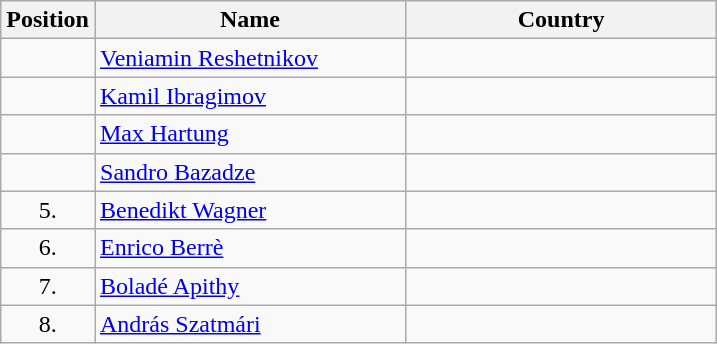<table class="wikitable">
<tr>
<th width="20">Position</th>
<th width="200">Name</th>
<th width="200">Country</th>
</tr>
<tr>
<td align=center></td>
<td><a href='#'>Veniamin Reshetnikov</a></td>
<td></td>
</tr>
<tr>
<td align=center></td>
<td><a href='#'>Kamil Ibragimov</a></td>
<td></td>
</tr>
<tr>
<td align=center></td>
<td><a href='#'>Max Hartung</a></td>
<td></td>
</tr>
<tr>
<td align=center></td>
<td><a href='#'>Sandro Bazadze</a></td>
<td></td>
</tr>
<tr>
<td align=center>5.</td>
<td><a href='#'>Benedikt Wagner</a></td>
<td></td>
</tr>
<tr>
<td align=center>6.</td>
<td><a href='#'>Enrico Berrè</a></td>
<td></td>
</tr>
<tr>
<td align=center>7.</td>
<td><a href='#'>Boladé Apithy</a></td>
<td></td>
</tr>
<tr>
<td align=center>8.</td>
<td><a href='#'>András Szatmári</a></td>
<td></td>
</tr>
</table>
